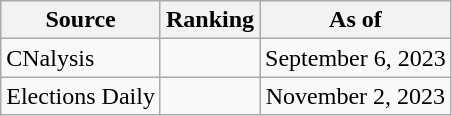<table class="wikitable" style="text-align:center">
<tr>
<th>Source</th>
<th>Ranking</th>
<th>As of</th>
</tr>
<tr>
<td align=left>CNalysis</td>
<td></td>
<td>September 6, 2023</td>
</tr>
<tr>
<td align=left>Elections Daily</td>
<td></td>
<td>November 2, 2023</td>
</tr>
</table>
